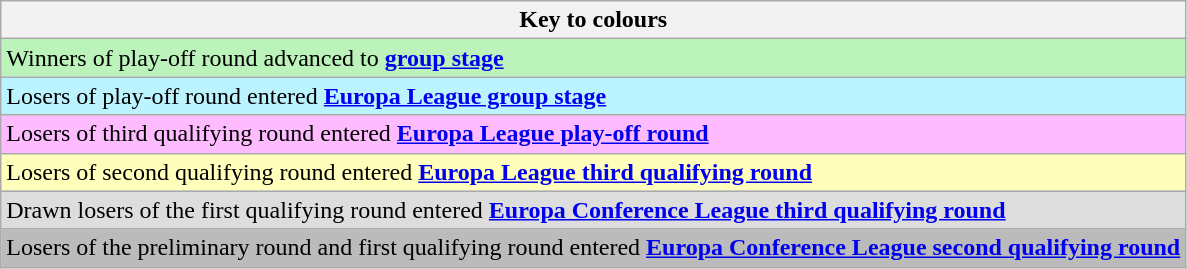<table class="wikitable">
<tr>
<th>Key to colours</th>
</tr>
<tr bgcolor=#BBF3BB>
<td>Winners of play-off round advanced to <strong><a href='#'>group stage</a></strong></td>
</tr>
<tr bgcolor=#BBF3FF>
<td>Losers of play-off round entered <strong><a href='#'>Europa League group stage</a></strong></td>
</tr>
<tr bgcolor=#FFBBFF>
<td>Losers of third qualifying round entered <strong><a href='#'>Europa League play-off round</a></strong></td>
</tr>
<tr bgcolor=#FFFFBB>
<td>Losers of second qualifying round entered <strong><a href='#'>Europa League third qualifying round</a></strong></td>
</tr>
<tr bgcolor=#DDDDDD>
<td>Drawn losers of the first qualifying round entered <strong><a href='#'>Europa Conference League third qualifying round</a></strong></td>
</tr>
<tr bgcolor=#BBBBBB>
<td>Losers of the preliminary round and first qualifying round entered <strong><a href='#'>Europa Conference League second qualifying round</a></strong></td>
</tr>
</table>
